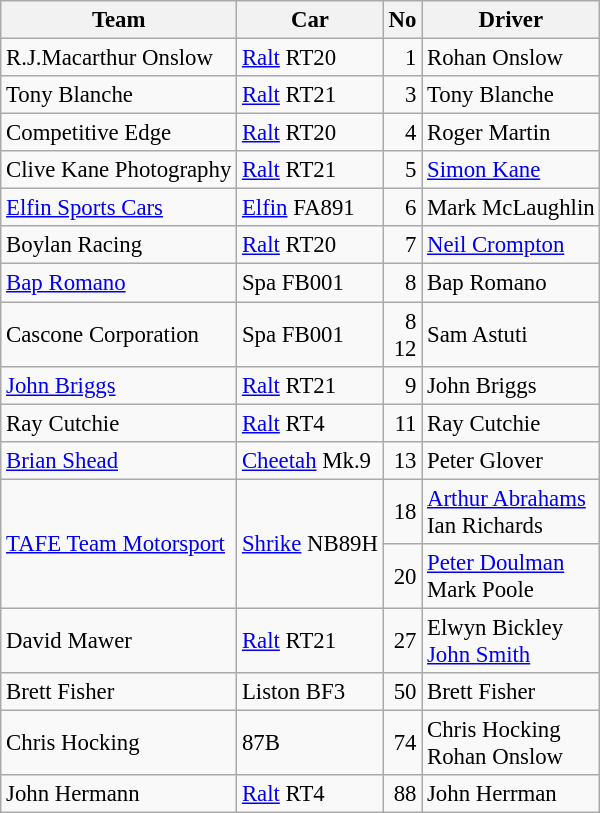<table class="wikitable" style="font-size: 95%;">
<tr>
<th>Team</th>
<th>Car</th>
<th>No</th>
<th>Driver</th>
</tr>
<tr>
<td>R.J.Macarthur Onslow</td>
<td><a href='#'>Ralt</a> RT20</td>
<td style="text-align:right;">1</td>
<td> Rohan Onslow</td>
</tr>
<tr>
<td>Tony Blanche</td>
<td><a href='#'>Ralt</a> RT21</td>
<td style="text-align:right;">3</td>
<td> Tony Blanche</td>
</tr>
<tr>
<td>Competitive Edge</td>
<td><a href='#'>Ralt</a> RT20</td>
<td style="text-align:right;">4</td>
<td> Roger Martin</td>
</tr>
<tr>
<td>Clive Kane Photography</td>
<td><a href='#'>Ralt</a> RT21</td>
<td style="text-align:right;">5</td>
<td> <a href='#'>Simon Kane</a></td>
</tr>
<tr>
<td><a href='#'>Elfin Sports Cars</a></td>
<td><a href='#'>Elfin</a> FA891</td>
<td style="text-align:right;">6</td>
<td> Mark McLaughlin</td>
</tr>
<tr>
<td>Boylan Racing</td>
<td><a href='#'>Ralt</a> RT20</td>
<td style="text-align:right;">7</td>
<td> <a href='#'>Neil Crompton</a></td>
</tr>
<tr>
<td><a href='#'>Bap Romano</a></td>
<td>Spa FB001</td>
<td style="text-align:right;">8</td>
<td> Bap Romano</td>
</tr>
<tr>
<td>Cascone Corporation</td>
<td>Spa FB001</td>
<td style="text-align:right;">8<br>12</td>
<td> Sam Astuti</td>
</tr>
<tr>
<td><a href='#'>John Briggs</a></td>
<td><a href='#'>Ralt</a> RT21</td>
<td style="text-align:right;">9</td>
<td> John Briggs</td>
</tr>
<tr>
<td>Ray Cutchie</td>
<td><a href='#'>Ralt</a> RT4</td>
<td style="text-align:right;">11</td>
<td> Ray Cutchie</td>
</tr>
<tr>
<td><a href='#'>Brian Shead</a></td>
<td><a href='#'>Cheetah</a> Mk.9</td>
<td style="text-align:right;">13</td>
<td> Peter Glover</td>
</tr>
<tr>
<td rowspan=2><a href='#'>TAFE Team Motorsport</a></td>
<td rowspan=2><a href='#'>Shrike</a> NB89H</td>
<td style="text-align:right;">18</td>
<td> <a href='#'>Arthur Abrahams</a><br> Ian Richards</td>
</tr>
<tr>
<td style="text-align:right;">20</td>
<td> <a href='#'>Peter Doulman</a><br> Mark Poole</td>
</tr>
<tr>
<td>David Mawer</td>
<td><a href='#'>Ralt</a> RT21</td>
<td style="text-align:right;">27</td>
<td> Elwyn Bickley<br> <a href='#'>John Smith</a></td>
</tr>
<tr>
<td>Brett Fisher</td>
<td>Liston BF3</td>
<td style="text-align:right;">50</td>
<td> Brett Fisher</td>
</tr>
<tr>
<td>Chris Hocking</td>
<td>87B</td>
<td style="text-align:right;">74</td>
<td> Chris Hocking<br> Rohan Onslow</td>
</tr>
<tr>
<td>John Hermann</td>
<td><a href='#'>Ralt</a> RT4</td>
<td style="text-align:right;">88</td>
<td> John Herrman</td>
</tr>
</table>
